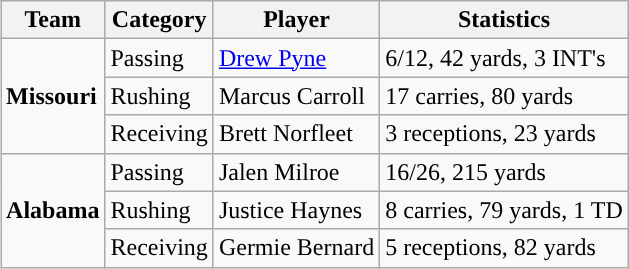<table class="wikitable" style="float: right;">
<tr>
<th>Team</th>
<th>Category</th>
<th>Player</th>
<th>Statistics</th>
</tr>
<tr>
<td rowspan=3><strong>Missouri</strong></td>
<td>Passing</td>
<td><a href='#'>Drew Pyne</a></td>
<td>6/12, 42 yards, 3 INT's</td>
</tr>
<tr>
<td>Rushing</td>
<td>Marcus Carroll</td>
<td>17 carries, 80 yards</td>
</tr>
<tr>
<td>Receiving</td>
<td>Brett Norfleet</td>
<td>3 receptions, 23 yards</td>
</tr>
<tr>
<td rowspan=3><strong>Alabama</strong></td>
<td>Passing</td>
<td>Jalen Milroe</td>
<td>16/26, 215 yards</td>
</tr>
<tr>
<td>Rushing</td>
<td>Justice Haynes</td>
<td>8 carries, 79 yards, 1 TD</td>
</tr>
<tr>
<td>Receiving</td>
<td>Germie Bernard</td>
<td>5 receptions, 82 yards</td>
</tr>
</table>
